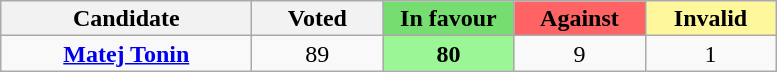<table class="wikitable" style="line-height:16px; text-align: center;">
<tr>
<th style="width:160px;">Candidate</th>
<th style="width:80px;">Voted</th>
<th style="width:80px; background:#76dd71;">In favour</th>
<th style="width:80px; background:#ff6363">Against</th>
<th style="width:80px; background:#fff79b">Invalid</th>
</tr>
<tr>
<td><strong><a href='#'>Matej Tonin</a></strong></td>
<td>89</td>
<td style="background:#9bf796;"><strong>80</strong></td>
<td>9</td>
<td>1</td>
</tr>
</table>
